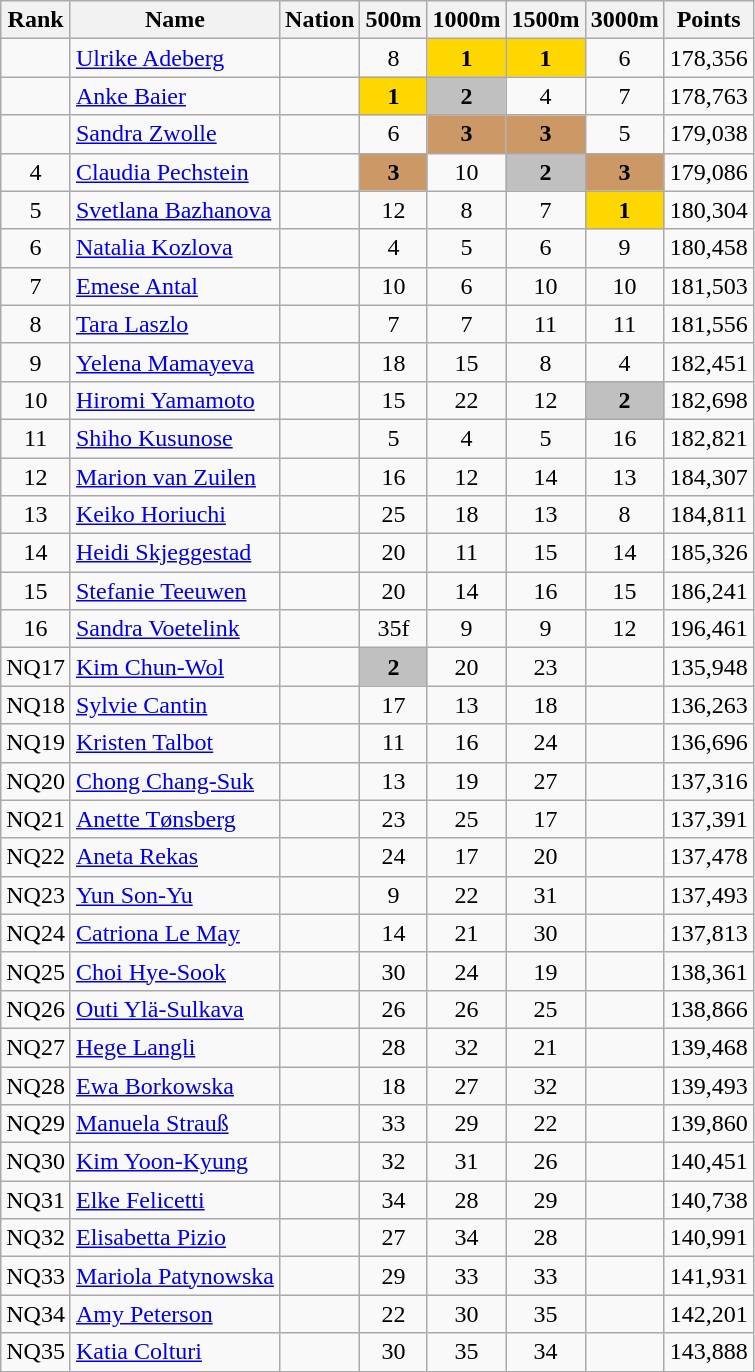<table class="wikitable sortable" style="text-align:center">
<tr>
<th><strong>Rank</strong></th>
<th><strong>Name</strong></th>
<th><strong>Nation</strong></th>
<th><strong>500m</strong></th>
<th><strong>1000m</strong></th>
<th><strong>1500m</strong></th>
<th><strong>3000m</strong></th>
<th><strong>Points</strong></th>
</tr>
<tr>
<td></td>
<td align="left"><a href='#'>Ulrike Adeberg</a></td>
<td align="left"></td>
<td>8</td>
<td style="background:gold;"><strong>1</strong></td>
<td style="background:gold;"><strong>1</strong></td>
<td>6</td>
<td>178,356</td>
</tr>
<tr>
<td></td>
<td align="left"><a href='#'>Anke Baier</a></td>
<td align="left"></td>
<td style="background:gold;"><strong>1</strong></td>
<td style="background:silver;"><strong>2</strong></td>
<td>4</td>
<td>7</td>
<td>178,763</td>
</tr>
<tr>
<td></td>
<td align="left"><a href='#'>Sandra Zwolle</a></td>
<td align="left"></td>
<td>6</td>
<td bgcolor="cc9966"><strong>3</strong></td>
<td bgcolor="cc9966"><strong>3</strong></td>
<td>5</td>
<td>179,038</td>
</tr>
<tr>
<td>4</td>
<td align="left"><a href='#'>Claudia Pechstein</a></td>
<td align="left"></td>
<td bgcolor="cc9966"><strong>3</strong></td>
<td>10</td>
<td style="background:silver;"><strong>2</strong></td>
<td bgcolor="cc9966"><strong>3</strong></td>
<td>179,086</td>
</tr>
<tr>
<td>5</td>
<td align="left"><a href='#'>Svetlana Bazhanova</a></td>
<td align="left"></td>
<td>12</td>
<td>8</td>
<td>7</td>
<td style="background:gold;"><strong>1</strong></td>
<td>180,304</td>
</tr>
<tr>
<td>6</td>
<td align="left"><a href='#'>Natalia Kozlova</a></td>
<td align="left"></td>
<td>4</td>
<td>5</td>
<td>6</td>
<td>9</td>
<td>180,458</td>
</tr>
<tr>
<td>7</td>
<td align="left"><a href='#'>Emese Antal</a></td>
<td align="left"></td>
<td>10</td>
<td>6</td>
<td>10</td>
<td>10</td>
<td>181,503</td>
</tr>
<tr>
<td>8</td>
<td align="left"><a href='#'>Tara Laszlo</a></td>
<td align="left"></td>
<td>7</td>
<td>7</td>
<td>11</td>
<td>11</td>
<td>181,556</td>
</tr>
<tr>
<td>9</td>
<td align="left"><a href='#'>Yelena Mamayeva</a></td>
<td align="left"></td>
<td>18</td>
<td>15</td>
<td>8</td>
<td>4</td>
<td>182,451</td>
</tr>
<tr>
<td>10</td>
<td align="left"><a href='#'>Hiromi Yamamoto</a></td>
<td align="left"></td>
<td>15</td>
<td>22</td>
<td>12</td>
<td style="background:silver;"><strong>2</strong></td>
<td>182,698</td>
</tr>
<tr>
<td>11</td>
<td align="left"><a href='#'>Shiho Kusunose</a></td>
<td align="left"></td>
<td>5</td>
<td>4</td>
<td>5</td>
<td>16</td>
<td>182,821</td>
</tr>
<tr>
<td>12</td>
<td align="left"><a href='#'>Marion van Zuilen</a></td>
<td align="left"></td>
<td>16</td>
<td>12</td>
<td>14</td>
<td>13</td>
<td>184,307</td>
</tr>
<tr>
<td>13</td>
<td align="left"><a href='#'>Keiko Horiuchi</a></td>
<td align="left"></td>
<td>25</td>
<td>18</td>
<td>13</td>
<td>8</td>
<td>184,811</td>
</tr>
<tr>
<td>14</td>
<td align="left"><a href='#'>Heidi Skjeggestad</a></td>
<td align="left"></td>
<td>20</td>
<td>11</td>
<td>15</td>
<td>14</td>
<td>185,326</td>
</tr>
<tr>
<td>15</td>
<td align="left"><a href='#'>Stefanie Teeuwen</a></td>
<td align="left"></td>
<td>20</td>
<td>14</td>
<td>16</td>
<td>15</td>
<td>186,241</td>
</tr>
<tr>
<td>16</td>
<td align="left"><a href='#'>Sandra Voetelink</a></td>
<td align="left"></td>
<td>35f</td>
<td>9</td>
<td>9</td>
<td>12</td>
<td>196,461</td>
</tr>
<tr>
<td>NQ17</td>
<td align="left"><a href='#'>Kim Chun-Wol</a></td>
<td align="left"></td>
<td style="background:silver;"><strong>2</strong></td>
<td>20</td>
<td>23</td>
<td></td>
<td>135,948</td>
</tr>
<tr>
<td>NQ18</td>
<td align="left"><a href='#'>Sylvie Cantin</a></td>
<td align="left"></td>
<td>17</td>
<td>13</td>
<td>18</td>
<td></td>
<td>136,263</td>
</tr>
<tr>
<td>NQ19</td>
<td align="left"><a href='#'>Kristen Talbot</a></td>
<td align="left"></td>
<td>11</td>
<td>16</td>
<td>24</td>
<td></td>
<td>136,696</td>
</tr>
<tr>
<td>NQ20</td>
<td align="left"><a href='#'>Chong Chang-Suk</a></td>
<td align="left"></td>
<td>13</td>
<td>19</td>
<td>27</td>
<td></td>
<td>137,316</td>
</tr>
<tr>
<td>NQ21</td>
<td align="left"><a href='#'>Anette Tønsberg</a></td>
<td align="left"></td>
<td>23</td>
<td>25</td>
<td>17</td>
<td></td>
<td>137,391</td>
</tr>
<tr>
<td>NQ22</td>
<td align="left"><a href='#'>Aneta Rekas</a></td>
<td align="left"></td>
<td>24</td>
<td>17</td>
<td>20</td>
<td></td>
<td>137,478</td>
</tr>
<tr>
<td>NQ23</td>
<td align="left"><a href='#'>Yun Son-Yu</a></td>
<td align="left"></td>
<td>9</td>
<td>22</td>
<td>31</td>
<td></td>
<td>137,493</td>
</tr>
<tr>
<td>NQ24</td>
<td align="left"><a href='#'>Catriona Le May</a></td>
<td align="left"></td>
<td>14</td>
<td>21</td>
<td>30</td>
<td></td>
<td>137,813</td>
</tr>
<tr>
<td>NQ25</td>
<td align="left"><a href='#'>Choi Hye-Sook</a></td>
<td align="left"></td>
<td>30</td>
<td>24</td>
<td>19</td>
<td></td>
<td>138,361</td>
</tr>
<tr>
<td>NQ26</td>
<td align="left"><a href='#'>Outi Ylä-Sulkava</a></td>
<td align="left"></td>
<td>26</td>
<td>26</td>
<td>25</td>
<td></td>
<td>138,866</td>
</tr>
<tr>
<td>NQ27</td>
<td align="left"><a href='#'>Hege Langli</a></td>
<td align="left"></td>
<td>28</td>
<td>32</td>
<td>21</td>
<td></td>
<td>139,468</td>
</tr>
<tr>
<td>NQ28</td>
<td align="left"><a href='#'>Ewa Borkowska</a></td>
<td align="left"></td>
<td>18</td>
<td>27</td>
<td>32</td>
<td></td>
<td>139,493</td>
</tr>
<tr>
<td>NQ29</td>
<td align="left"><a href='#'>Manuela Strauß</a></td>
<td align="left"></td>
<td>33</td>
<td>29</td>
<td>22</td>
<td></td>
<td>139,860</td>
</tr>
<tr>
<td>NQ30</td>
<td align="left"><a href='#'>Kim Yoon-Kyung</a></td>
<td align="left"></td>
<td>32</td>
<td>31</td>
<td>26</td>
<td></td>
<td>140,451</td>
</tr>
<tr>
<td>NQ31</td>
<td align="left"><a href='#'>Elke Felicetti</a></td>
<td align="left"></td>
<td>34</td>
<td>28</td>
<td>29</td>
<td></td>
<td>140,738</td>
</tr>
<tr>
<td>NQ32</td>
<td align="left"><a href='#'>Elisabetta Pizio</a></td>
<td align="left"></td>
<td>27</td>
<td>34</td>
<td>28</td>
<td></td>
<td>140,991</td>
</tr>
<tr>
<td>NQ33</td>
<td align="left"><a href='#'>Mariola Patynowska</a></td>
<td align="left"></td>
<td>29</td>
<td>33</td>
<td>33</td>
<td></td>
<td>141,931</td>
</tr>
<tr>
<td>NQ34</td>
<td align="left"><a href='#'>Amy Peterson</a></td>
<td align="left"></td>
<td>22</td>
<td>30</td>
<td>35</td>
<td></td>
<td>142,201</td>
</tr>
<tr>
<td>NQ35</td>
<td align="left"><a href='#'>Katia Colturi</a></td>
<td align="left"></td>
<td>30</td>
<td>35</td>
<td>34</td>
<td></td>
<td>143,888</td>
</tr>
</table>
